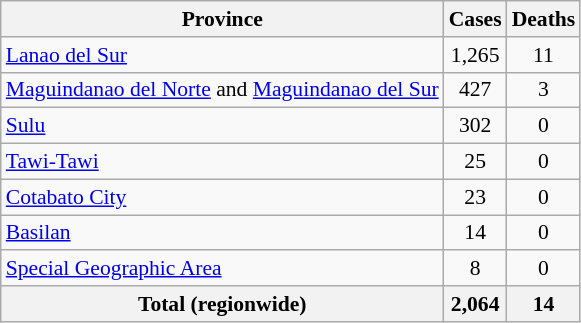<table class="wikitable sortable" style="text-align:center; font-size:90%;">
<tr>
<th>Province</th>
<th>Cases</th>
<th>Deaths</th>
</tr>
<tr>
<td align=left><a href='#'>Lanao del Sur</a></td>
<td>1,265</td>
<td>11</td>
</tr>
<tr>
<td align=left><a href='#'>Maguindanao del Norte</a> and <a href='#'>Maguindanao del Sur</a></td>
<td>427</td>
<td>3</td>
</tr>
<tr>
<td align=left><a href='#'>Sulu</a></td>
<td>302</td>
<td>0</td>
</tr>
<tr>
<td align=left><a href='#'>Tawi-Tawi</a></td>
<td>25</td>
<td>0</td>
</tr>
<tr>
<td align=left><a href='#'>Cotabato City</a></td>
<td>23</td>
<td>0</td>
</tr>
<tr>
<td align=left><a href='#'>Basilan</a></td>
<td>14</td>
<td>0</td>
</tr>
<tr>
<td align=left><a href='#'>Special Geographic Area</a></td>
<td>8</td>
<td>0</td>
</tr>
<tr>
<th>Total (regionwide)</th>
<th>2,064</th>
<th>14</th>
</tr>
</table>
